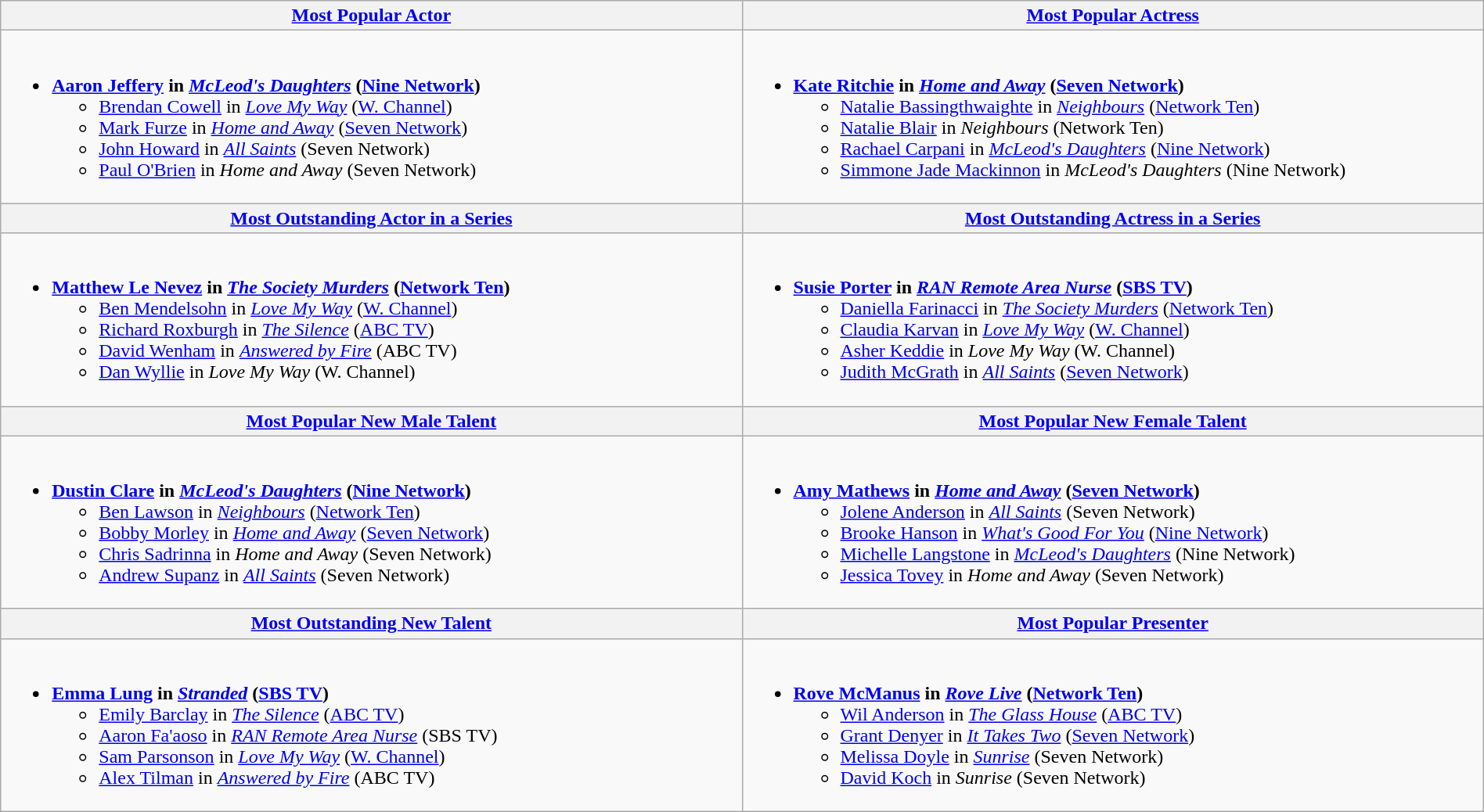<table class=wikitable width="100%">
<tr>
<th width="25%"><a href='#'>Most Popular Actor</a></th>
<th width="25%"><a href='#'>Most Popular Actress</a></th>
</tr>
<tr>
<td valign="top"><br><ul><li><strong><a href='#'>Aaron Jeffery</a> in <em><a href='#'>McLeod's Daughters</a></em> (<a href='#'>Nine Network</a>)</strong><ul><li><a href='#'>Brendan Cowell</a> in <em><a href='#'>Love My Way</a></em> (<a href='#'>W. Channel</a>)</li><li><a href='#'>Mark Furze</a> in <em><a href='#'>Home and Away</a></em> (<a href='#'>Seven Network</a>)</li><li><a href='#'>John Howard</a> in <em><a href='#'>All Saints</a></em> (Seven Network)</li><li><a href='#'>Paul O'Brien</a> in <em>Home and Away</em> (Seven Network)</li></ul></li></ul></td>
<td valign="top"><br><ul><li><strong><a href='#'>Kate Ritchie</a> in <em><a href='#'>Home and Away</a></em> (<a href='#'>Seven Network</a>)</strong><ul><li><a href='#'>Natalie Bassingthwaighte</a> in <em><a href='#'>Neighbours</a></em> (<a href='#'>Network Ten</a>)</li><li><a href='#'>Natalie Blair</a> in <em>Neighbours</em> (Network Ten)</li><li><a href='#'>Rachael Carpani</a> in <em><a href='#'>McLeod's Daughters</a></em> (<a href='#'>Nine Network</a>)</li><li><a href='#'>Simmone Jade Mackinnon</a> in <em>McLeod's Daughters</em> (Nine Network)</li></ul></li></ul></td>
</tr>
<tr>
<th width="50%"><a href='#'>Most Outstanding Actor in a Series</a></th>
<th width="50%"><a href='#'>Most Outstanding Actress in a Series</a></th>
</tr>
<tr>
<td valign="top"><br><ul><li><strong><a href='#'>Matthew Le Nevez</a> in <em><a href='#'>The Society Murders</a></em> (<a href='#'>Network Ten</a>)</strong><ul><li><a href='#'>Ben Mendelsohn</a> in <em><a href='#'>Love My Way</a></em> (<a href='#'>W. Channel</a>)</li><li><a href='#'>Richard Roxburgh</a> in <em><a href='#'>The Silence</a></em> (<a href='#'>ABC TV</a>)</li><li><a href='#'>David Wenham</a> in <em><a href='#'>Answered by Fire</a></em> (ABC TV)</li><li><a href='#'>Dan Wyllie</a> in <em>Love My Way</em> (W. Channel)</li></ul></li></ul></td>
<td valign="top"><br><ul><li><strong><a href='#'>Susie Porter</a> in <em><a href='#'>RAN Remote Area Nurse</a></em> (<a href='#'>SBS TV</a>)</strong><ul><li><a href='#'>Daniella Farinacci</a> in <em><a href='#'>The Society Murders</a></em> (<a href='#'>Network Ten</a>)</li><li><a href='#'>Claudia Karvan</a> in <em><a href='#'>Love My Way</a></em> (<a href='#'>W. Channel</a>)</li><li><a href='#'>Asher Keddie</a> in <em>Love My Way</em> (W. Channel)</li><li><a href='#'>Judith McGrath</a> in <em><a href='#'>All Saints</a></em> (<a href='#'>Seven Network</a>)</li></ul></li></ul></td>
</tr>
<tr>
<th width="50%"><a href='#'>Most Popular New Male Talent</a></th>
<th width="50%"><a href='#'>Most Popular New Female Talent</a></th>
</tr>
<tr>
<td valign="top"><br><ul><li><strong><a href='#'>Dustin Clare</a> in <em><a href='#'>McLeod's Daughters</a></em> (<a href='#'>Nine Network</a>)</strong><ul><li><a href='#'>Ben Lawson</a> in <em><a href='#'>Neighbours</a></em> (<a href='#'>Network Ten</a>)</li><li><a href='#'>Bobby Morley</a> in <em><a href='#'>Home and Away</a></em> (<a href='#'>Seven Network</a>)</li><li><a href='#'>Chris Sadrinna</a> in <em>Home and Away</em> (Seven Network)</li><li><a href='#'>Andrew Supanz</a> in <em><a href='#'>All Saints</a></em> (Seven Network)</li></ul></li></ul></td>
<td valign="top"><br><ul><li><strong><a href='#'>Amy Mathews</a> in <em><a href='#'>Home and Away</a></em> (<a href='#'>Seven Network</a>)</strong><ul><li><a href='#'>Jolene Anderson</a> in <em><a href='#'>All Saints</a></em> (Seven Network)</li><li><a href='#'>Brooke Hanson</a> in <em><a href='#'>What's Good For You</a></em> (<a href='#'>Nine Network</a>)</li><li><a href='#'>Michelle Langstone</a> in <em><a href='#'>McLeod's Daughters</a></em> (Nine Network)</li><li><a href='#'>Jessica Tovey</a> in <em>Home and Away</em> (Seven Network)</li></ul></li></ul></td>
</tr>
<tr>
<th width="50%"><a href='#'>Most Outstanding New Talent</a></th>
<th width="50%"><a href='#'>Most Popular Presenter</a></th>
</tr>
<tr>
<td valign="top"><br><ul><li><strong><a href='#'>Emma Lung</a> in <em><a href='#'>Stranded</a></em> (<a href='#'>SBS TV</a>)</strong><ul><li><a href='#'>Emily Barclay</a> in <em><a href='#'>The Silence</a></em> (<a href='#'>ABC TV</a>)</li><li><a href='#'>Aaron Fa'aoso</a> in <em><a href='#'>RAN Remote Area Nurse</a></em> (SBS TV)</li><li><a href='#'>Sam Parsonson</a> in <em><a href='#'>Love My Way</a></em> (<a href='#'>W. Channel</a>)</li><li><a href='#'>Alex Tilman</a> in <em><a href='#'>Answered by Fire</a></em> (ABC TV)</li></ul></li></ul></td>
<td valign="top"><br><ul><li><strong><a href='#'>Rove McManus</a> in <em><a href='#'>Rove Live</a></em> (<a href='#'>Network Ten</a>)</strong><ul><li><a href='#'>Wil Anderson</a> in <em><a href='#'>The Glass House</a></em> (<a href='#'>ABC TV</a>)</li><li><a href='#'>Grant Denyer</a> in <em><a href='#'>It Takes Two</a></em> (<a href='#'>Seven Network</a>)</li><li><a href='#'>Melissa Doyle</a> in <em><a href='#'>Sunrise</a></em> (Seven Network)</li><li><a href='#'>David Koch</a> in <em>Sunrise</em> (Seven Network)</li></ul></li></ul></td>
</tr>
</table>
